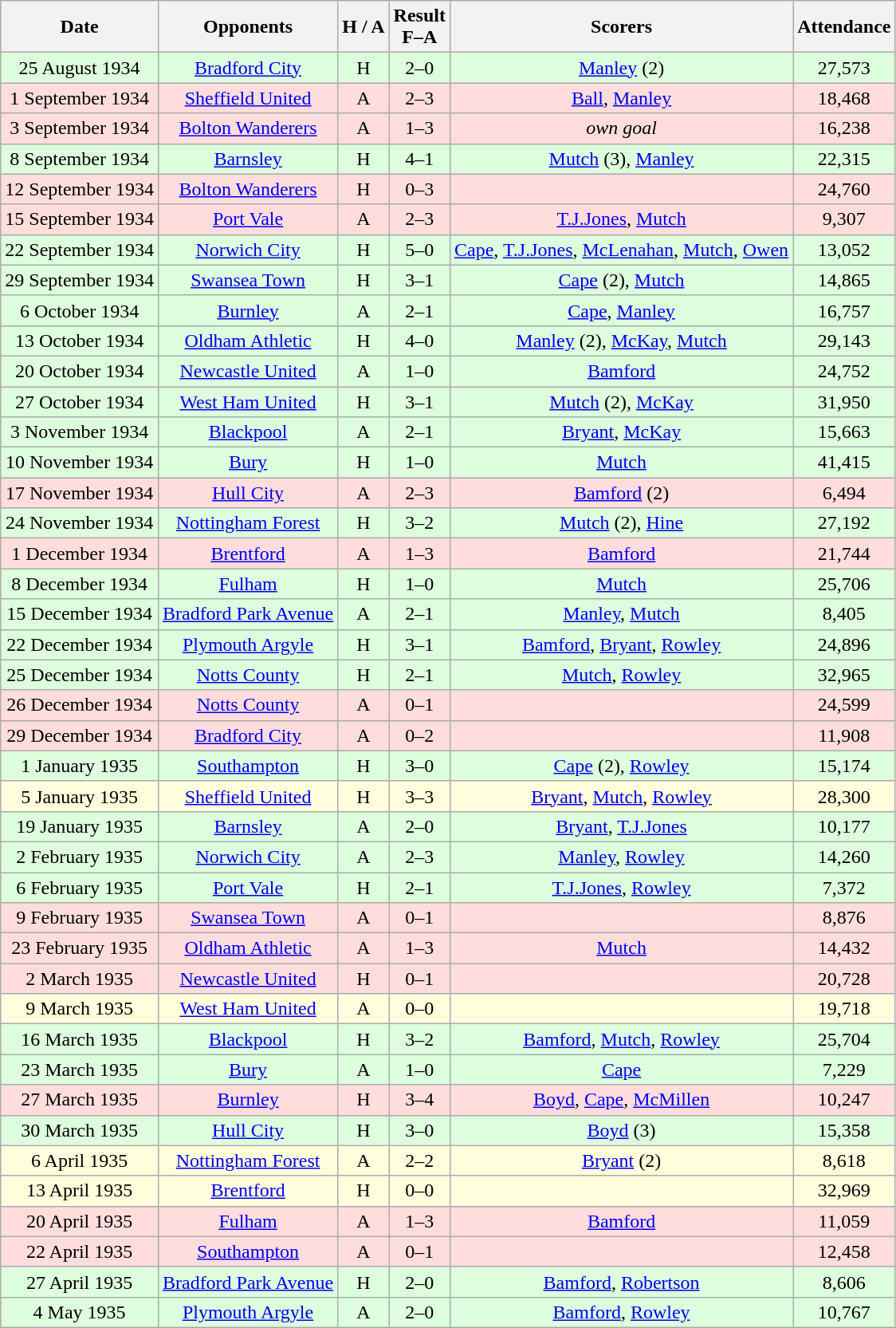<table class="wikitable" style="text-align:center">
<tr>
<th>Date</th>
<th>Opponents</th>
<th>H / A</th>
<th>Result<br>F–A</th>
<th>Scorers</th>
<th>Attendance</th>
</tr>
<tr bgcolor="#ddffdd">
<td>25 August 1934</td>
<td><a href='#'>Bradford City</a></td>
<td>H</td>
<td>2–0</td>
<td><a href='#'>Manley</a> (2)</td>
<td>27,573</td>
</tr>
<tr bgcolor="#ffdddd">
<td>1 September 1934</td>
<td><a href='#'>Sheffield United</a></td>
<td>A</td>
<td>2–3</td>
<td><a href='#'>Ball</a>, <a href='#'>Manley</a></td>
<td>18,468</td>
</tr>
<tr bgcolor="#ffdddd">
<td>3 September 1934</td>
<td><a href='#'>Bolton Wanderers</a></td>
<td>A</td>
<td>1–3</td>
<td><em>own goal</em></td>
<td>16,238</td>
</tr>
<tr bgcolor="#ddffdd">
<td>8 September 1934</td>
<td><a href='#'>Barnsley</a></td>
<td>H</td>
<td>4–1</td>
<td><a href='#'>Mutch</a> (3), <a href='#'>Manley</a></td>
<td>22,315</td>
</tr>
<tr bgcolor="#ffdddd">
<td>12 September 1934</td>
<td><a href='#'>Bolton Wanderers</a></td>
<td>H</td>
<td>0–3</td>
<td></td>
<td>24,760</td>
</tr>
<tr bgcolor="#ffdddd">
<td>15 September 1934</td>
<td><a href='#'>Port Vale</a></td>
<td>A</td>
<td>2–3</td>
<td><a href='#'>T.J.Jones</a>, <a href='#'>Mutch</a></td>
<td>9,307</td>
</tr>
<tr bgcolor="#ddffdd">
<td>22 September 1934</td>
<td><a href='#'>Norwich City</a></td>
<td>H</td>
<td>5–0</td>
<td><a href='#'>Cape</a>, <a href='#'>T.J.Jones</a>, <a href='#'>McLenahan</a>, <a href='#'>Mutch</a>, <a href='#'>Owen</a></td>
<td>13,052</td>
</tr>
<tr bgcolor="#ddffdd">
<td>29 September 1934</td>
<td><a href='#'>Swansea Town</a></td>
<td>H</td>
<td>3–1</td>
<td><a href='#'>Cape</a> (2), <a href='#'>Mutch</a></td>
<td>14,865</td>
</tr>
<tr bgcolor="#ddffdd">
<td>6 October 1934</td>
<td><a href='#'>Burnley</a></td>
<td>A</td>
<td>2–1</td>
<td><a href='#'>Cape</a>, <a href='#'>Manley</a></td>
<td>16,757</td>
</tr>
<tr bgcolor="#ddffdd">
<td>13 October 1934</td>
<td><a href='#'>Oldham Athletic</a></td>
<td>H</td>
<td>4–0</td>
<td><a href='#'>Manley</a> (2), <a href='#'>McKay</a>, <a href='#'>Mutch</a></td>
<td>29,143</td>
</tr>
<tr bgcolor="#ddffdd">
<td>20 October 1934</td>
<td><a href='#'>Newcastle United</a></td>
<td>A</td>
<td>1–0</td>
<td><a href='#'>Bamford</a></td>
<td>24,752</td>
</tr>
<tr bgcolor="#ddffdd">
<td>27 October 1934</td>
<td><a href='#'>West Ham United</a></td>
<td>H</td>
<td>3–1</td>
<td><a href='#'>Mutch</a> (2), <a href='#'>McKay</a></td>
<td>31,950</td>
</tr>
<tr bgcolor="#ddffdd">
<td>3 November 1934</td>
<td><a href='#'>Blackpool</a></td>
<td>A</td>
<td>2–1</td>
<td><a href='#'>Bryant</a>, <a href='#'>McKay</a></td>
<td>15,663</td>
</tr>
<tr bgcolor="#ddffdd">
<td>10 November 1934</td>
<td><a href='#'>Bury</a></td>
<td>H</td>
<td>1–0</td>
<td><a href='#'>Mutch</a></td>
<td>41,415</td>
</tr>
<tr bgcolor="#ffdddd">
<td>17 November 1934</td>
<td><a href='#'>Hull City</a></td>
<td>A</td>
<td>2–3</td>
<td><a href='#'>Bamford</a> (2)</td>
<td>6,494</td>
</tr>
<tr bgcolor="#ddffdd">
<td>24 November 1934</td>
<td><a href='#'>Nottingham Forest</a></td>
<td>H</td>
<td>3–2</td>
<td><a href='#'>Mutch</a> (2), <a href='#'>Hine</a></td>
<td>27,192</td>
</tr>
<tr bgcolor="#ffdddd">
<td>1 December 1934</td>
<td><a href='#'>Brentford</a></td>
<td>A</td>
<td>1–3</td>
<td><a href='#'>Bamford</a></td>
<td>21,744</td>
</tr>
<tr bgcolor="#ddffdd">
<td>8 December 1934</td>
<td><a href='#'>Fulham</a></td>
<td>H</td>
<td>1–0</td>
<td><a href='#'>Mutch</a></td>
<td>25,706</td>
</tr>
<tr bgcolor="#ddffdd">
<td>15 December 1934</td>
<td><a href='#'>Bradford Park Avenue</a></td>
<td>A</td>
<td>2–1</td>
<td><a href='#'>Manley</a>, <a href='#'>Mutch</a></td>
<td>8,405</td>
</tr>
<tr bgcolor="#ddffdd">
<td>22 December 1934</td>
<td><a href='#'>Plymouth Argyle</a></td>
<td>H</td>
<td>3–1</td>
<td><a href='#'>Bamford</a>, <a href='#'>Bryant</a>, <a href='#'>Rowley</a></td>
<td>24,896</td>
</tr>
<tr bgcolor="#ddffdd">
<td>25 December 1934</td>
<td><a href='#'>Notts County</a></td>
<td>H</td>
<td>2–1</td>
<td><a href='#'>Mutch</a>, <a href='#'>Rowley</a></td>
<td>32,965</td>
</tr>
<tr bgcolor="#ffdddd">
<td>26 December 1934</td>
<td><a href='#'>Notts County</a></td>
<td>A</td>
<td>0–1</td>
<td></td>
<td>24,599</td>
</tr>
<tr bgcolor="#ffdddd">
<td>29 December 1934</td>
<td><a href='#'>Bradford City</a></td>
<td>A</td>
<td>0–2</td>
<td></td>
<td>11,908</td>
</tr>
<tr bgcolor="#ddffdd">
<td>1 January 1935</td>
<td><a href='#'>Southampton</a></td>
<td>H</td>
<td>3–0</td>
<td><a href='#'>Cape</a> (2), <a href='#'>Rowley</a></td>
<td>15,174</td>
</tr>
<tr bgcolor="#ffffdd">
<td>5 January 1935</td>
<td><a href='#'>Sheffield United</a></td>
<td>H</td>
<td>3–3</td>
<td><a href='#'>Bryant</a>, <a href='#'>Mutch</a>, <a href='#'>Rowley</a></td>
<td>28,300</td>
</tr>
<tr bgcolor="#ddffdd">
<td>19 January 1935</td>
<td><a href='#'>Barnsley</a></td>
<td>A</td>
<td>2–0</td>
<td><a href='#'>Bryant</a>, <a href='#'>T.J.Jones</a></td>
<td>10,177</td>
</tr>
<tr bgcolor="#ddffdd">
<td>2 February 1935</td>
<td><a href='#'>Norwich City</a></td>
<td>A</td>
<td>2–3</td>
<td><a href='#'>Manley</a>, <a href='#'>Rowley</a></td>
<td>14,260</td>
</tr>
<tr bgcolor="#ddffdd">
<td>6 February 1935</td>
<td><a href='#'>Port Vale</a></td>
<td>H</td>
<td>2–1</td>
<td><a href='#'>T.J.Jones</a>, <a href='#'>Rowley</a></td>
<td>7,372</td>
</tr>
<tr bgcolor="#ffdddd">
<td>9 February 1935</td>
<td><a href='#'>Swansea Town</a></td>
<td>A</td>
<td>0–1</td>
<td></td>
<td>8,876</td>
</tr>
<tr bgcolor="#ffdddd">
<td>23 February 1935</td>
<td><a href='#'>Oldham Athletic</a></td>
<td>A</td>
<td>1–3</td>
<td><a href='#'>Mutch</a></td>
<td>14,432</td>
</tr>
<tr bgcolor="#ffdddd">
<td>2 March 1935</td>
<td><a href='#'>Newcastle United</a></td>
<td>H</td>
<td>0–1</td>
<td></td>
<td>20,728</td>
</tr>
<tr bgcolor="#ffffdd">
<td>9 March 1935</td>
<td><a href='#'>West Ham United</a></td>
<td>A</td>
<td>0–0</td>
<td></td>
<td>19,718</td>
</tr>
<tr bgcolor="#ddffdd">
<td>16 March 1935</td>
<td><a href='#'>Blackpool</a></td>
<td>H</td>
<td>3–2</td>
<td><a href='#'>Bamford</a>, <a href='#'>Mutch</a>, <a href='#'>Rowley</a></td>
<td>25,704</td>
</tr>
<tr bgcolor="#ddffdd">
<td>23 March 1935</td>
<td><a href='#'>Bury</a></td>
<td>A</td>
<td>1–0</td>
<td><a href='#'>Cape</a></td>
<td>7,229</td>
</tr>
<tr bgcolor="#ffdddd">
<td>27 March 1935</td>
<td><a href='#'>Burnley</a></td>
<td>H</td>
<td>3–4</td>
<td><a href='#'>Boyd</a>, <a href='#'>Cape</a>, <a href='#'>McMillen</a></td>
<td>10,247</td>
</tr>
<tr bgcolor="#ddffdd">
<td>30 March 1935</td>
<td><a href='#'>Hull City</a></td>
<td>H</td>
<td>3–0</td>
<td><a href='#'>Boyd</a> (3)</td>
<td>15,358</td>
</tr>
<tr bgcolor="#ffffdd">
<td>6 April 1935</td>
<td><a href='#'>Nottingham Forest</a></td>
<td>A</td>
<td>2–2</td>
<td><a href='#'>Bryant</a> (2)</td>
<td>8,618</td>
</tr>
<tr bgcolor="#ffffdd">
<td>13 April 1935</td>
<td><a href='#'>Brentford</a></td>
<td>H</td>
<td>0–0</td>
<td></td>
<td>32,969</td>
</tr>
<tr bgcolor="#ffdddd">
<td>20 April 1935</td>
<td><a href='#'>Fulham</a></td>
<td>A</td>
<td>1–3</td>
<td><a href='#'>Bamford</a></td>
<td>11,059</td>
</tr>
<tr bgcolor="#ffdddd">
<td>22 April 1935</td>
<td><a href='#'>Southampton</a></td>
<td>A</td>
<td>0–1</td>
<td></td>
<td>12,458</td>
</tr>
<tr bgcolor="#ddffdd">
<td>27 April 1935</td>
<td><a href='#'>Bradford Park Avenue</a></td>
<td>H</td>
<td>2–0</td>
<td><a href='#'>Bamford</a>, <a href='#'>Robertson</a></td>
<td>8,606</td>
</tr>
<tr bgcolor="#ddffdd">
<td>4 May 1935</td>
<td><a href='#'>Plymouth Argyle</a></td>
<td>A</td>
<td>2–0</td>
<td><a href='#'>Bamford</a>, <a href='#'>Rowley</a></td>
<td>10,767</td>
</tr>
</table>
